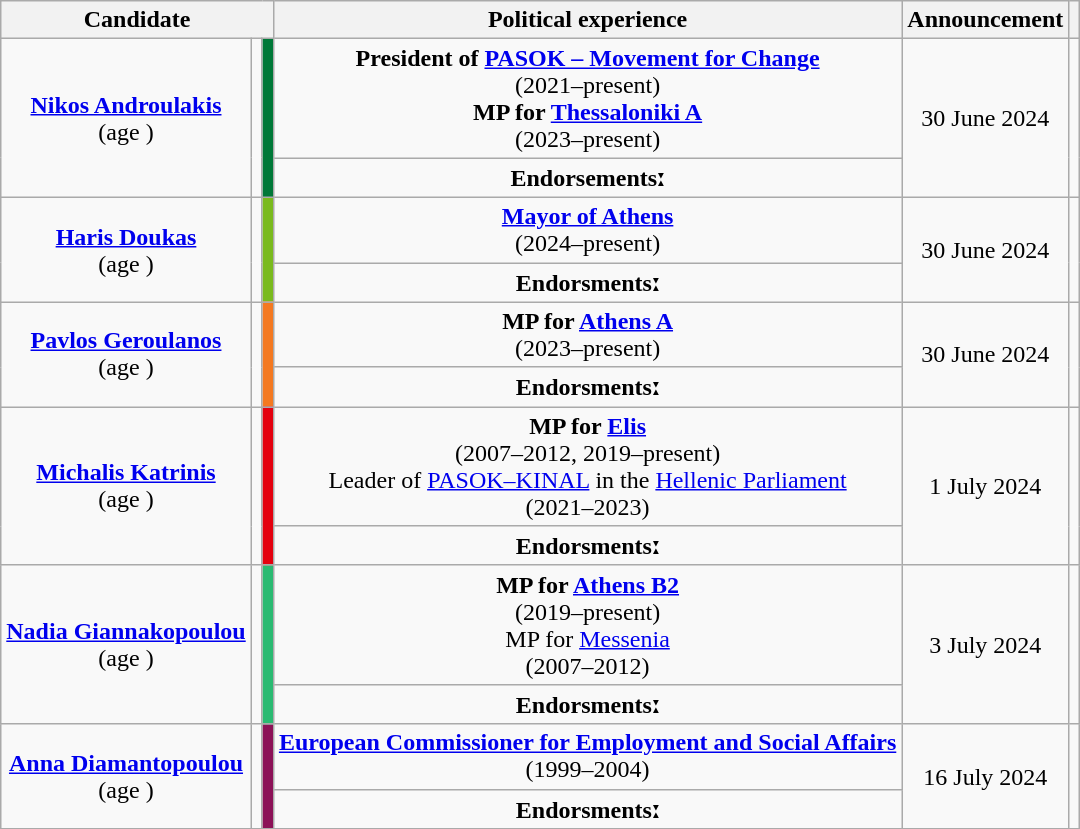<table class="wikitable" style="text-align:center;">
<tr>
<th colspan="3" width="125">Candidate</th>
<th>Political experience</th>
<th>Announcement</th>
<th></th>
</tr>
<tr>
<td rowspan="2"><strong><a href='#'>Nikos Androulakis</a></strong><br>(age )</td>
<td rowspan="2"></td>
<th rowspan="2" style="color:inherit;background:#007838;"></th>
<td><strong>President of <a href='#'>PASOK – Movement for Change</a></strong><br>(2021–present)<br> <strong>MP for <a href='#'>Thessaloniki A</a></strong><br>(2023–present)<br></td>
<td rowspan="2">30 June 2024</td>
<td rowspan="2"><br><br><br></td>
</tr>
<tr>
<td><strong>Endorsementsː</strong><br></td>
</tr>
<tr>
<td rowspan="2"><strong><a href='#'>Haris Doukas</a></strong><br>(age )</td>
<td rowspan="2"></td>
<th rowspan="2" style="color:inherit;background:#7ABA1E;"></th>
<td><strong><a href='#'>Mayor of Athens</a></strong><br>(2024–present)</td>
<td rowspan="2">30 June 2024</td>
<td rowspan="2"><br><br></td>
</tr>
<tr>
<td><strong>Endorsmentsː</strong><br></td>
</tr>
<tr>
<td rowspan="2"><strong><a href='#'>Pavlos Geroulanos</a></strong><br>(age )</td>
<td rowspan="2"></td>
<th rowspan="2" style="color:inherit;background:#F47921;"></th>
<td><strong>MP for <a href='#'>Athens A</a></strong><br>(2023–present)<br></td>
<td rowspan="2">30 June 2024</td>
<td rowspan="2"><br><br></td>
</tr>
<tr>
<td><strong>Endorsmentsː</strong><br></td>
</tr>
<tr>
<td rowspan="2"><strong><a href='#'>Michalis Katrinis</a></strong><br>(age )</td>
<td rowspan="2"></td>
<th rowspan="2" style="color:inherit;background:#E4010F;"></th>
<td><strong>MP for <a href='#'>Elis</a></strong><br>(2007–2012, 2019–present)<br>Leader of <a href='#'>PASOK–KINAL</a> in the <a href='#'>Hellenic Parliament</a><br>(2021–2023)</td>
<td rowspan="2">1 July 2024</td>
<td rowspan="2"></td>
</tr>
<tr>
<td><strong>Endorsmentsː</strong><br></td>
</tr>
<tr>
<td rowspan="2"><strong><a href='#'>Nadia Giannakopoulou</a></strong><br>(age )</td>
<td rowspan="2"></td>
<th rowspan="2" style="color:inherit;background:#2ABA72;"></th>
<td><strong>MP for <a href='#'>Athens B2</a></strong><br>(2019–present)<br>MP for <a href='#'>Messenia</a><br>(2007–2012)</td>
<td rowspan="2">3 July 2024</td>
<td rowspan="2"></td>
</tr>
<tr>
<td><strong>Endorsmentsː</strong><br></td>
</tr>
<tr>
<td rowspan="2"><strong><a href='#'>Anna Diamantopoulou</a></strong><br>(age )</td>
<td rowspan="2"></td>
<th rowspan="2" style="color:inherit;background:#8C1157;"></th>
<td><strong><a href='#'>European Commissioner for Employment and Social Affairs</a></strong><br>(1999–2004)<br></td>
<td rowspan="2">16 July 2024</td>
<td rowspan="2"><br><br></td>
</tr>
<tr>
<td><strong>Endorsmentsː</strong><br></td>
</tr>
<tr>
</tr>
</table>
